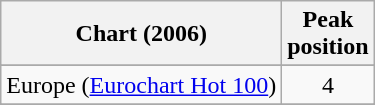<table class="wikitable sortable">
<tr>
<th>Chart (2006)</th>
<th>Peak<br>position</th>
</tr>
<tr>
</tr>
<tr>
</tr>
<tr>
<td>Europe (<a href='#'>Eurochart Hot 100</a>)</td>
<td align="center">4</td>
</tr>
<tr>
</tr>
<tr>
</tr>
<tr>
</tr>
<tr>
</tr>
<tr>
</tr>
</table>
